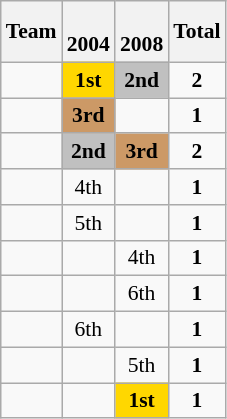<table class="wikitable" style="text-align:center; font-size:90%">
<tr bgcolor=>
<th>Team</th>
<th><br>2004</th>
<th><br>2008</th>
<th>Total</th>
</tr>
<tr>
<td align=left></td>
<td bgcolor=gold><strong>1st</strong></td>
<td bgcolor=silver><strong>2nd</strong></td>
<td><strong>2</strong></td>
</tr>
<tr>
<td align=left></td>
<td bgcolor=cc9966><strong>3rd</strong></td>
<td></td>
<td><strong>1</strong></td>
</tr>
<tr>
<td align=left></td>
<td bgcolor=silver><strong>2nd</strong></td>
<td bgcolor=cc9966><strong>3rd</strong></td>
<td><strong>2</strong></td>
</tr>
<tr>
<td align=left></td>
<td>4th</td>
<td></td>
<td><strong>1</strong></td>
</tr>
<tr>
<td align=left></td>
<td>5th</td>
<td></td>
<td><strong>1</strong></td>
</tr>
<tr>
<td align=left></td>
<td></td>
<td>4th</td>
<td><strong>1</strong></td>
</tr>
<tr>
<td align=left></td>
<td></td>
<td>6th</td>
<td><strong>1</strong></td>
</tr>
<tr>
<td align=left></td>
<td>6th</td>
<td></td>
<td><strong>1</strong></td>
</tr>
<tr>
<td align=left></td>
<td></td>
<td>5th</td>
<td><strong>1</strong></td>
</tr>
<tr>
<td align=left></td>
<td></td>
<td bgcolor=gold><strong>1st</strong></td>
<td><strong>1</strong></td>
</tr>
</table>
